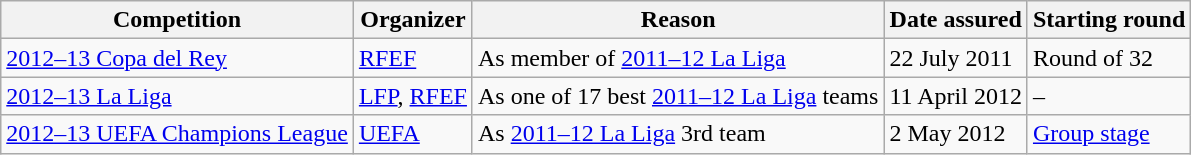<table class="wikitable">
<tr>
<th>Competition</th>
<th>Organizer</th>
<th>Reason</th>
<th>Date assured</th>
<th>Starting round</th>
</tr>
<tr>
<td align="left"><a href='#'>2012–13 Copa del Rey</a></td>
<td align="left"><a href='#'>RFEF</a></td>
<td align="left">As member of <a href='#'>2011–12 La Liga</a></td>
<td align="left">22 July 2011</td>
<td align="left">Round of 32</td>
</tr>
<tr>
<td align="left"><a href='#'>2012–13 La Liga</a></td>
<td align="left"><a href='#'>LFP</a>, <a href='#'>RFEF</a></td>
<td align="left">As one of 17 best <a href='#'>2011–12 La Liga</a> teams</td>
<td align="left">11 April 2012</td>
<td align="left">–</td>
</tr>
<tr>
<td align="left"><a href='#'>2012–13 UEFA Champions League</a></td>
<td align="left"><a href='#'>UEFA</a></td>
<td align="left">As <a href='#'>2011–12 La Liga</a> 3rd team</td>
<td align="left">2 May 2012</td>
<td align="left"><a href='#'>Group stage</a></td>
</tr>
</table>
